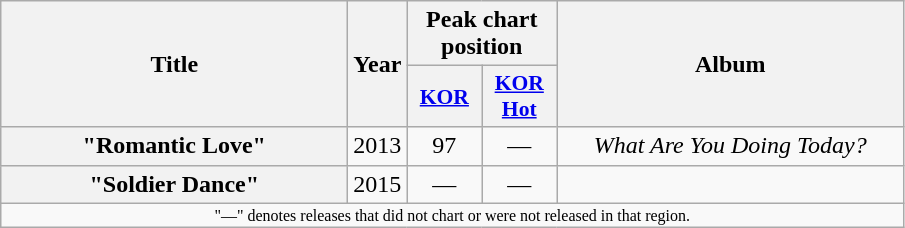<table class="wikitable plainrowheaders" style="text-align:center;">
<tr>
<th scope="col" rowspan="2" style="width:14em;">Title</th>
<th scope="col" rowspan="2">Year</th>
<th scope="col" colspan="2">Peak chart position</th>
<th scope="col" rowspan="2" style="width:14em;">Album</th>
</tr>
<tr>
<th scope="col" style="width:3em;font-size:90%;"><a href='#'>KOR</a><br></th>
<th scope="col" style="width:3em;font-size:90%;"><a href='#'>KOR Hot</a><br></th>
</tr>
<tr>
<th scope="row">"Romantic Love"</th>
<td>2013</td>
<td>97</td>
<td>—</td>
<td><em>What Are You Doing Today?</em></td>
</tr>
<tr>
<th scope="row">"Soldier Dance"</th>
<td>2015</td>
<td>—</td>
<td>—</td>
<td></td>
</tr>
<tr>
<td colspan="5" style="font-size:8pt;">"—" denotes releases that did not chart or were not released in that region.</td>
</tr>
</table>
